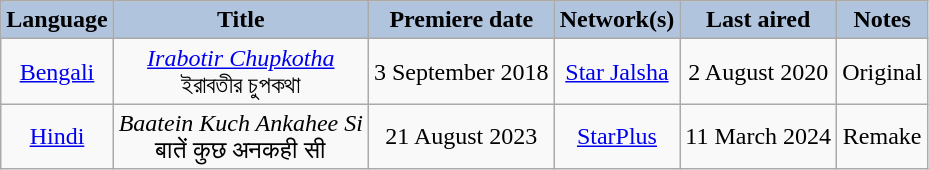<table class="wikitable" style="text-align:center;">
<tr>
<th style="background:LightSteelBlue;">Language</th>
<th style="background:LightSteelBlue;">Title</th>
<th style="background:LightSteelBlue;">Premiere date</th>
<th style="background:LightSteelBlue;">Network(s)</th>
<th style="background:LightSteelBlue;">Last aired</th>
<th style="background:LightSteelBlue;">Notes</th>
</tr>
<tr>
<td><a href='#'>Bengali</a></td>
<td><em><a href='#'>Irabotir Chupkotha</a></em> <br> ইরাবতীর চুপকথা</td>
<td>3 September 2018</td>
<td><a href='#'>Star Jalsha</a></td>
<td>2 August 2020</td>
<td>Original</td>
</tr>
<tr>
<td><a href='#'>Hindi</a></td>
<td><em>Baatein Kuch Ankahee Si</em> <br> बातें कुछ अनकही सी</td>
<td>21 August 2023</td>
<td><a href='#'>StarPlus</a></td>
<td>11 March 2024</td>
<td>Remake</td>
</tr>
</table>
